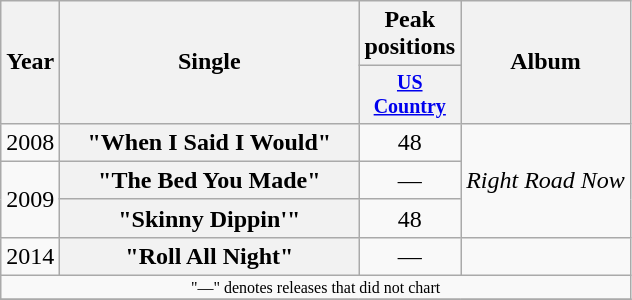<table class="wikitable plainrowheaders" style="text-align:center;">
<tr>
<th rowspan="2">Year</th>
<th rowspan="2" style="width:12em;">Single</th>
<th colspan="1">Peak positions</th>
<th rowspan="2">Album</th>
</tr>
<tr style="font-size:smaller;">
<th width="60"><a href='#'>US Country</a></th>
</tr>
<tr>
<td>2008</td>
<th scope="row">"When I Said I Would"</th>
<td>48</td>
<td align="left" rowspan="3"><em>Right Road Now</em></td>
</tr>
<tr>
<td rowspan="2">2009</td>
<th scope="row">"The Bed You Made"</th>
<td>—</td>
</tr>
<tr>
<th scope="row">"Skinny Dippin'"</th>
<td>48</td>
</tr>
<tr>
<td>2014</td>
<th scope="row">"Roll All Night"</th>
<td>—</td>
<td></td>
</tr>
<tr>
<td colspan="4" style="font-size:8pt">"—" denotes releases that did not chart</td>
</tr>
<tr>
</tr>
</table>
